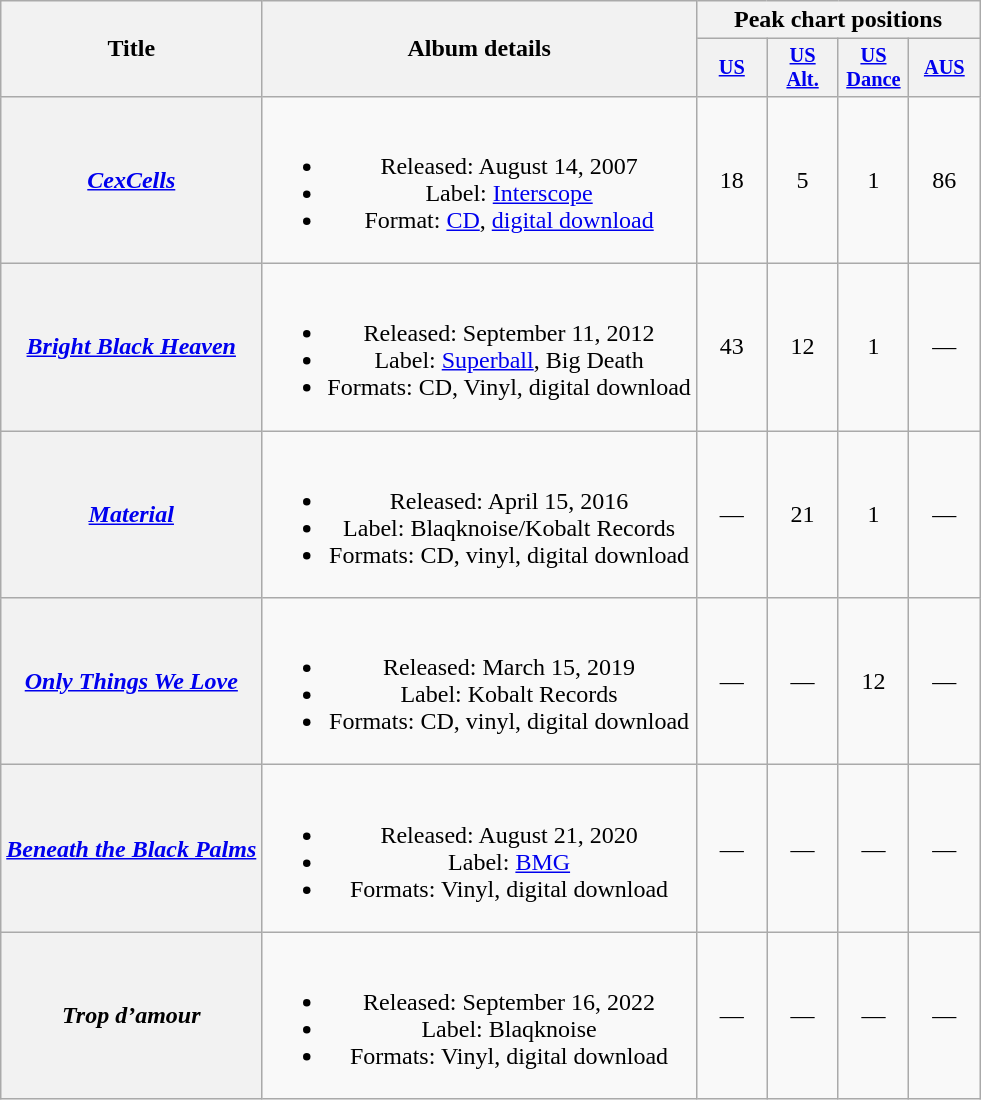<table class="wikitable plainrowheaders" style="text-align:center;">
<tr>
<th scope="col" rowspan="2">Title</th>
<th scope="col" rowspan="2">Album details</th>
<th scope="col" colspan="4">Peak chart positions</th>
</tr>
<tr>
<th scope="col" style="width:3em;font-size:85%;"><a href='#'>US</a><br></th>
<th scope="col" style="width:3em;font-size:85%;"><a href='#'>US<br>Alt.</a><br></th>
<th scope="col" style="width:3em;font-size:85%;"><a href='#'>US<br>Dance</a><br></th>
<th scope="col" style="width:3em;font-size:85%;"><a href='#'>AUS</a><br></th>
</tr>
<tr>
<th scope="row"><em><a href='#'>CexCells</a></em></th>
<td><br><ul><li>Released: August 14, 2007</li><li>Label: <a href='#'>Interscope</a></li><li>Format: <a href='#'>CD</a>, <a href='#'>digital download</a></li></ul></td>
<td>18</td>
<td>5</td>
<td>1</td>
<td>86</td>
</tr>
<tr>
<th scope="row"><em><a href='#'>Bright Black Heaven</a></em></th>
<td><br><ul><li>Released: September 11, 2012</li><li>Label: <a href='#'>Superball</a>, Big Death</li><li>Formats: CD, Vinyl, digital download</li></ul></td>
<td>43</td>
<td>12</td>
<td>1</td>
<td>—</td>
</tr>
<tr>
<th scope="row"><em><a href='#'>Material</a></em></th>
<td><br><ul><li>Released: April 15, 2016</li><li>Label: Blaqknoise/Kobalt Records</li><li>Formats: CD, vinyl, digital download</li></ul></td>
<td>—</td>
<td>21</td>
<td>1</td>
<td>—</td>
</tr>
<tr>
<th scope="row"><em><a href='#'>Only Things We Love</a></em></th>
<td><br><ul><li>Released: March 15, 2019</li><li>Label: Kobalt Records</li><li>Formats: CD, vinyl, digital download</li></ul></td>
<td>—</td>
<td>—</td>
<td>12</td>
<td>—</td>
</tr>
<tr>
<th scope="row"><em><a href='#'>Beneath the Black Palms</a></em></th>
<td><br><ul><li>Released: August 21, 2020</li><li>Label: <a href='#'>BMG</a></li><li>Formats: Vinyl, digital download</li></ul></td>
<td>—</td>
<td>—</td>
<td>—</td>
<td>—</td>
</tr>
<tr>
<th scope="row"><em>Trop d’amour</em></th>
<td><br><ul><li>Released: September 16, 2022</li><li>Label: Blaqknoise</li><li>Formats: Vinyl, digital download</li></ul></td>
<td>—</td>
<td>—</td>
<td>—</td>
<td>—</td>
</tr>
</table>
